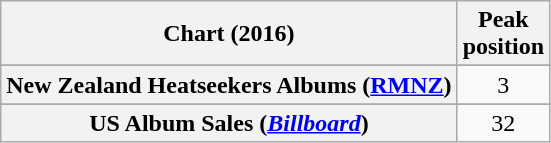<table class="wikitable sortable plainrowheaders" style="text-align:center">
<tr>
<th scope="col">Chart (2016)</th>
<th scope="col">Peak<br> position</th>
</tr>
<tr>
</tr>
<tr>
</tr>
<tr>
<th scope="row">New Zealand Heatseekers Albums (<a href='#'>RMNZ</a>)</th>
<td>3</td>
</tr>
<tr>
</tr>
<tr>
</tr>
<tr>
<th scope="row">US Album Sales (<em><a href='#'>Billboard</a></em>)</th>
<td>32</td>
</tr>
</table>
